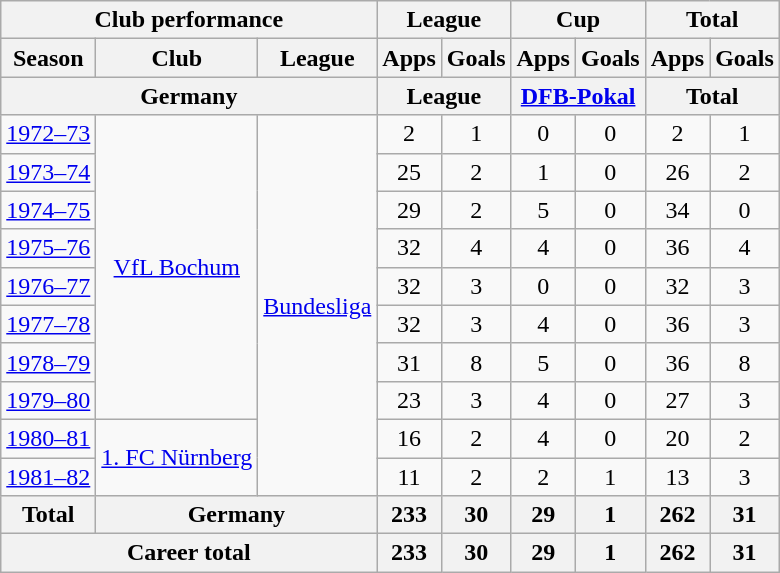<table class="wikitable" style="text-align:center">
<tr>
<th colspan=3>Club performance</th>
<th colspan=2>League</th>
<th colspan=2>Cup</th>
<th colspan=2>Total</th>
</tr>
<tr>
<th>Season</th>
<th>Club</th>
<th>League</th>
<th>Apps</th>
<th>Goals</th>
<th>Apps</th>
<th>Goals</th>
<th>Apps</th>
<th>Goals</th>
</tr>
<tr>
<th colspan=3>Germany</th>
<th colspan=2>League</th>
<th colspan=2><a href='#'>DFB-Pokal</a></th>
<th colspan=2>Total</th>
</tr>
<tr>
<td><a href='#'>1972–73</a></td>
<td rowspan="8"><a href='#'>VfL Bochum</a></td>
<td rowspan="10"><a href='#'>Bundesliga</a></td>
<td>2</td>
<td>1</td>
<td>0</td>
<td>0</td>
<td>2</td>
<td>1</td>
</tr>
<tr>
<td><a href='#'>1973–74</a></td>
<td>25</td>
<td>2</td>
<td>1</td>
<td>0</td>
<td>26</td>
<td>2</td>
</tr>
<tr>
<td><a href='#'>1974–75</a></td>
<td>29</td>
<td>2</td>
<td>5</td>
<td>0</td>
<td>34</td>
<td>0</td>
</tr>
<tr>
<td><a href='#'>1975–76</a></td>
<td>32</td>
<td>4</td>
<td>4</td>
<td>0</td>
<td>36</td>
<td>4</td>
</tr>
<tr>
<td><a href='#'>1976–77</a></td>
<td>32</td>
<td>3</td>
<td>0</td>
<td>0</td>
<td>32</td>
<td>3</td>
</tr>
<tr>
<td><a href='#'>1977–78</a></td>
<td>32</td>
<td>3</td>
<td>4</td>
<td>0</td>
<td>36</td>
<td>3</td>
</tr>
<tr>
<td><a href='#'>1978–79</a></td>
<td>31</td>
<td>8</td>
<td>5</td>
<td>0</td>
<td>36</td>
<td>8</td>
</tr>
<tr>
<td><a href='#'>1979–80</a></td>
<td>23</td>
<td>3</td>
<td>4</td>
<td>0</td>
<td>27</td>
<td>3</td>
</tr>
<tr>
<td><a href='#'>1980–81</a></td>
<td rowspan="2"><a href='#'>1. FC Nürnberg</a></td>
<td>16</td>
<td>2</td>
<td>4</td>
<td>0</td>
<td>20</td>
<td>2</td>
</tr>
<tr>
<td><a href='#'>1981–82</a></td>
<td>11</td>
<td>2</td>
<td>2</td>
<td>1</td>
<td>13</td>
<td>3</td>
</tr>
<tr>
<th rowspan=1>Total</th>
<th colspan=2>Germany</th>
<th>233</th>
<th>30</th>
<th>29</th>
<th>1</th>
<th>262</th>
<th>31</th>
</tr>
<tr>
<th colspan=3>Career total</th>
<th>233</th>
<th>30</th>
<th>29</th>
<th>1</th>
<th>262</th>
<th>31</th>
</tr>
</table>
